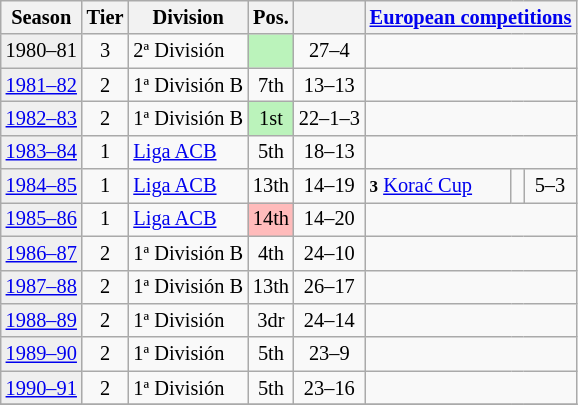<table class="wikitable" style="font-size:85%; text-align:center">
<tr>
<th>Season</th>
<th>Tier</th>
<th>Division</th>
<th>Pos.</th>
<th></th>
<th colspan=3><a href='#'>European competitions</a></th>
</tr>
<tr>
<td bgcolor=#efefef>1980–81</td>
<td>3</td>
<td align=left>2ª División</td>
<td bgcolor=#BBF3BB></td>
<td>27–4</td>
<td colspan=3></td>
</tr>
<tr>
<td bgcolor=#efefef><a href='#'>1981–82</a></td>
<td>2</td>
<td align=left>1ª División B</td>
<td>7th</td>
<td>13–13</td>
<td colspan=3></td>
</tr>
<tr>
<td bgcolor=#efefef><a href='#'>1982–83</a></td>
<td>2</td>
<td align=left>1ª División B</td>
<td bgcolor=#BBF3BB>1st</td>
<td>22–1–3</td>
<td colspan=3></td>
</tr>
<tr>
<td bgcolor=#efefef><a href='#'>1983–84</a></td>
<td>1</td>
<td align=left><a href='#'>Liga ACB</a></td>
<td>5th</td>
<td>18–13</td>
<td colspan=3></td>
</tr>
<tr>
<td bgcolor=#efefef><a href='#'>1984–85</a></td>
<td>1</td>
<td align=left><a href='#'>Liga ACB</a></td>
<td>13th</td>
<td>14–19</td>
<td align=left><small><strong>3</strong></small> <a href='#'>Korać Cup</a></td>
<td></td>
<td>5–3</td>
</tr>
<tr>
<td bgcolor=#efefef><a href='#'>1985–86</a></td>
<td>1</td>
<td align=left><a href='#'>Liga ACB</a></td>
<td bgcolor=#FFBBBB>14th</td>
<td>14–20</td>
<td colspan=3></td>
</tr>
<tr>
<td bgcolor=#efefef><a href='#'>1986–87</a></td>
<td>2</td>
<td align=left>1ª División B</td>
<td>4th</td>
<td>24–10</td>
<td colspan=3></td>
</tr>
<tr>
<td bgcolor=#efefef><a href='#'>1987–88</a></td>
<td>2</td>
<td align=left>1ª División B</td>
<td>13th</td>
<td>26–17</td>
<td colspan=3></td>
</tr>
<tr>
<td bgcolor=#efefef><a href='#'>1988–89</a></td>
<td>2</td>
<td align=left>1ª División</td>
<td>3dr</td>
<td>24–14</td>
<td colspan=3></td>
</tr>
<tr>
<td bgcolor=#efefef><a href='#'>1989–90</a></td>
<td>2</td>
<td align=left>1ª División</td>
<td>5th</td>
<td>23–9</td>
<td colspan=3></td>
</tr>
<tr>
<td bgcolor=#efefef><a href='#'>1990–91</a></td>
<td>2</td>
<td align=left>1ª División</td>
<td>5th</td>
<td>23–16</td>
<td colspan=3></td>
</tr>
<tr>
</tr>
</table>
